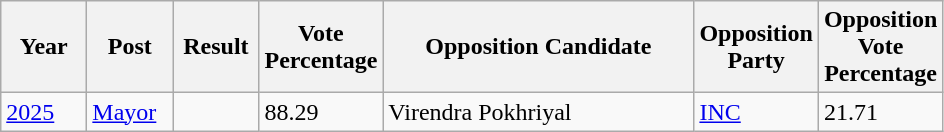<table class="sortable wikitable">
<tr>
<th width=50>Year</th>
<th width=50>Post</th>
<th width=50>Result</th>
<th width=70>Vote Percentage</th>
<th width=200>Opposition Candidate</th>
<th width=70>Opposition Party</th>
<th width=70>Opposition Vote Percentage</th>
</tr>
<tr>
<td><a href='#'>2025</a></td>
<td><a href='#'>Mayor</a></td>
<td></td>
<td>88.29</td>
<td>Virendra Pokhriyal</td>
<td><a href='#'>INC</a></td>
<td>21.71</td>
</tr>
</table>
